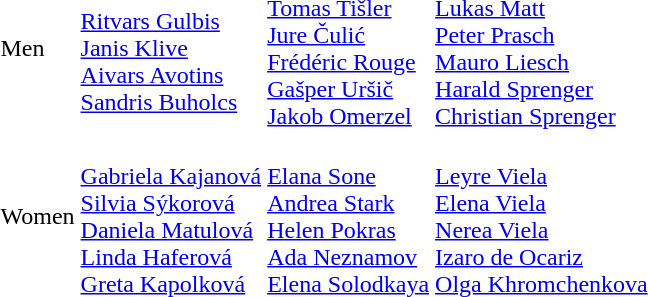<table>
<tr>
<td>Men</td>
<td><strong></strong><br><a href='#'>Ritvars Gulbis</a><br><a href='#'>Janis Klive</a><br><a href='#'>Aivars Avotins</a><br><a href='#'>Sandris Buholcs</a></td>
<td><strong></strong><br> <a href='#'>Tomas Tišler</a><br><a href='#'>Jure Čulić</a><br><a href='#'>Frédéric Rouge</a><br><a href='#'>Gašper Uršič</a><br><a href='#'>Jakob Omerzel</a></td>
<td><strong></strong><br><a href='#'>Lukas Matt</a><br><a href='#'>Peter Prasch</a><br><a href='#'>Mauro Liesch</a><br><a href='#'>Harald Sprenger</a><br><a href='#'>Christian Sprenger</a></td>
</tr>
<tr>
<td>Women</td>
<td><strong></strong><br><a href='#'>Gabriela Kajanová</a><br><a href='#'>Silvia Sýkorová</a><br><a href='#'>Daniela Matulová</a><br><a href='#'>Linda Haferová</a><br><a href='#'>Greta Kapolková</a></td>
<td><strong></strong><br><a href='#'>Elana Sone</a><br><a href='#'>Andrea Stark</a><br><a href='#'>Helen Pokras</a><br><a href='#'>Ada Neznamov</a><br><a href='#'>Elena Solodkaya</a></td>
<td><strong></strong><br><a href='#'>Leyre Viela</a><br><a href='#'>Elena Viela</a><br><a href='#'>Nerea Viela</a><br><a href='#'>Izaro de Ocariz</a><br><a href='#'>Olga Khromchenkova</a></td>
</tr>
</table>
